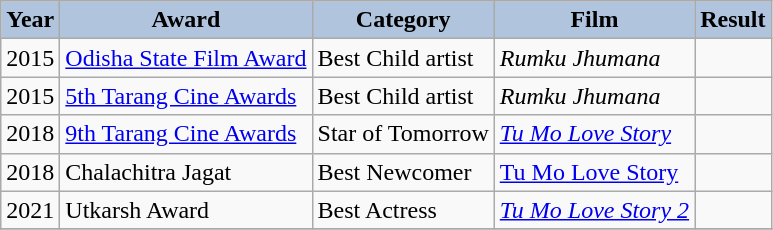<table class="wikitable">
<tr>
<th style="background:#B0C4DE;">Year</th>
<th style="background:#B0C4DE;">Award</th>
<th style="background:#B0C4DE;">Category</th>
<th style="background:#B0C4DE;">Film</th>
<th style="background:#B0C4DE;">Result</th>
</tr>
<tr>
<td>2015</td>
<td><a href='#'>Odisha State Film Award</a></td>
<td>Best Child artist</td>
<td><em>Rumku Jhumana</em></td>
<td></td>
</tr>
<tr>
<td>2015</td>
<td><a href='#'>5th Tarang Cine Awards</a></td>
<td>Best Child artist</td>
<td><em>Rumku Jhumana</em></td>
<td></td>
</tr>
<tr>
<td>2018</td>
<td><a href='#'>9th Tarang Cine Awards</a></td>
<td>Star of Tomorrow</td>
<td><em><a href='#'>Tu Mo Love Story</a></em></td>
<td> </td>
</tr>
<tr>
<td>2018</td>
<td>Chalachitra Jagat</td>
<td>Best Newcomer</td>
<td><a href='#'>Tu Mo Love Story</a></td>
<td></td>
</tr>
<tr>
<td>2021</td>
<td>Utkarsh Award</td>
<td>Best Actress</td>
<td><em><a href='#'>Tu Mo Love Story 2</a></em></td>
<td></td>
</tr>
<tr>
</tr>
</table>
